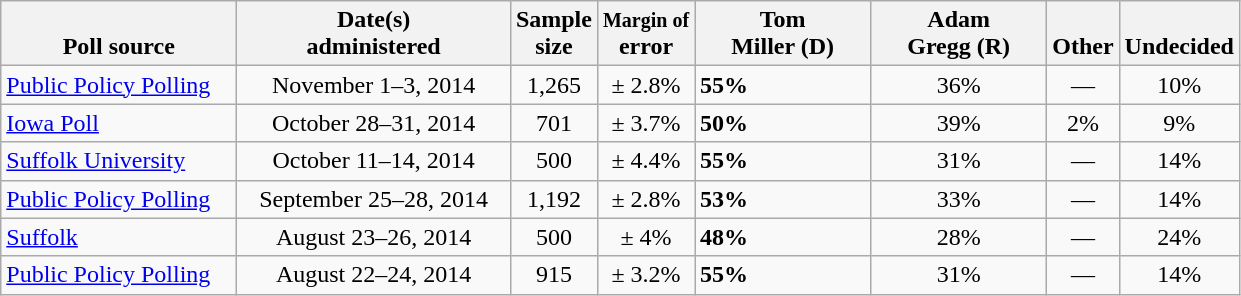<table class="wikitable">
<tr valign= bottom>
<th style="width:150px;">Poll source</th>
<th style="width:175px;">Date(s)<br>administered</th>
<th class=small>Sample<br>size</th>
<th class=small><small>Margin of</small><br>error</th>
<th style="width:110px;">Tom<br>Miller (D)</th>
<th style="width:110px;">Adam<br>Gregg (R)</th>
<th>Other</th>
<th>Undecided</th>
</tr>
<tr>
<td><a href='#'>Public Policy Polling</a></td>
<td align=center>November 1–3, 2014</td>
<td align=center>1,265</td>
<td align=center>± 2.8%</td>
<td><strong>55%</strong></td>
<td align=center>36%</td>
<td align=center>—</td>
<td align=center>10%</td>
</tr>
<tr>
<td><a href='#'>Iowa Poll</a></td>
<td align=center>October 28–31, 2014</td>
<td align=center>701</td>
<td align=center>± 3.7%</td>
<td><strong>50%</strong></td>
<td align=center>39%</td>
<td align=center>2%</td>
<td align=center>9%</td>
</tr>
<tr>
<td><a href='#'>Suffolk University</a></td>
<td align=center>October 11–14, 2014</td>
<td align=center>500</td>
<td align=center>± 4.4%</td>
<td><strong>55%</strong></td>
<td align=center>31%</td>
<td align=center>—</td>
<td align=center>14%</td>
</tr>
<tr>
<td><a href='#'>Public Policy Polling</a></td>
<td align=center>September 25–28, 2014</td>
<td align=center>1,192</td>
<td align=center>± 2.8%</td>
<td><strong>53%</strong></td>
<td align=center>33%</td>
<td align=center>—</td>
<td align=center>14%</td>
</tr>
<tr>
<td><a href='#'>Suffolk</a></td>
<td align=center>August 23–26, 2014</td>
<td align=center>500</td>
<td align=center>± 4%</td>
<td><strong>48%</strong></td>
<td align=center>28%</td>
<td align=center>—</td>
<td align=center>24%</td>
</tr>
<tr>
<td><a href='#'>Public Policy Polling</a></td>
<td align=center>August 22–24, 2014</td>
<td align=center>915</td>
<td align=center>± 3.2%</td>
<td><strong>55%</strong></td>
<td align=center>31%</td>
<td align=center>—</td>
<td align=center>14%</td>
</tr>
</table>
